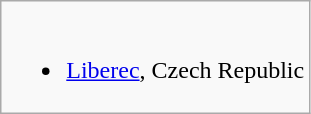<table class="wikitable">
<tr valign="top">
<td><br><ul><li> <a href='#'>Liberec</a>, Czech Republic</li></ul></td>
</tr>
</table>
